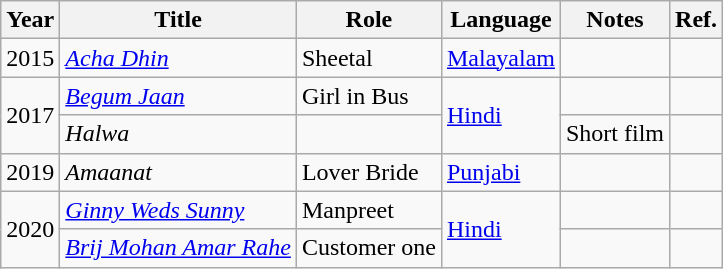<table class="wikitable sortable">
<tr>
<th>Year</th>
<th>Title</th>
<th>Role</th>
<th>Language</th>
<th>Notes</th>
<th>Ref.</th>
</tr>
<tr>
<td>2015</td>
<td><em><a href='#'>Acha Dhin</a></em></td>
<td>Sheetal</td>
<td><a href='#'>Malayalam</a></td>
<td></td>
<td></td>
</tr>
<tr>
<td rowspan="2">2017</td>
<td><em><a href='#'>Begum Jaan</a></em></td>
<td>Girl in Bus</td>
<td rowspan="2"><a href='#'>Hindi</a></td>
<td></td>
<td></td>
</tr>
<tr>
<td><em>Halwa</em></td>
<td></td>
<td>Short film</td>
<td></td>
</tr>
<tr>
<td>2019</td>
<td><em>Amaanat</em></td>
<td>Lover Bride</td>
<td><a href='#'>Punjabi</a></td>
<td></td>
<td></td>
</tr>
<tr>
<td rowspan="2">2020</td>
<td><em><a href='#'>Ginny Weds Sunny</a></em></td>
<td>Manpreet</td>
<td rowspan="2"><a href='#'>Hindi</a></td>
<td></td>
<td></td>
</tr>
<tr>
<td><em><a href='#'>Brij Mohan Amar Rahe</a></em></td>
<td>Customer one</td>
<td></td>
<td></td>
</tr>
</table>
